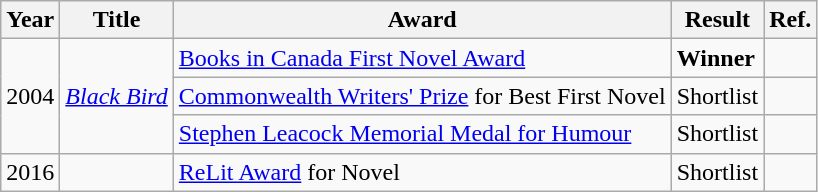<table class="wikitable">
<tr>
<th>Year</th>
<th>Title</th>
<th>Award</th>
<th>Result</th>
<th>Ref.</th>
</tr>
<tr>
<td rowspan="3">2004</td>
<td rowspan="3"><em><a href='#'>Black Bird</a></em></td>
<td><a href='#'>Books in Canada First Novel Award</a></td>
<td><strong>Winner</strong></td>
<td></td>
</tr>
<tr>
<td><a href='#'>Commonwealth Writers' Prize</a> for Best First Novel</td>
<td>Shortlist</td>
<td></td>
</tr>
<tr>
<td><a href='#'>Stephen Leacock Memorial Medal for Humour</a></td>
<td>Shortlist</td>
<td></td>
</tr>
<tr>
<td>2016</td>
<td><em></em></td>
<td><a href='#'>ReLit Award</a> for Novel</td>
<td>Shortlist</td>
<td></td>
</tr>
</table>
